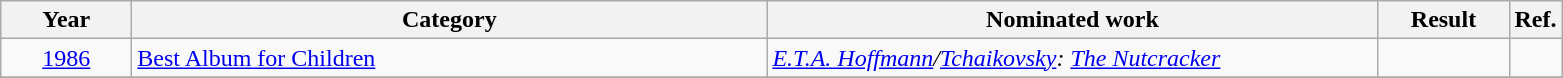<table class=wikitable>
<tr>
<th scope="col" style="width:5em;">Year</th>
<th scope="col" style="width:26em;">Category</th>
<th scope="col" style="width:25em;">Nominated work</th>
<th scope="col" style="width:5em;">Result</th>
<th>Ref.</th>
</tr>
<tr>
<td style="text-align:center;"><a href='#'>1986</a></td>
<td><a href='#'>Best Album for Children</a></td>
<td><em><a href='#'>E.T.A. Hoffmann</a>/<a href='#'>Tchaikovsky</a>: <a href='#'>The Nutcracker</a></em></td>
<td></td>
<td style="text-align:center;"></td>
</tr>
<tr>
</tr>
</table>
